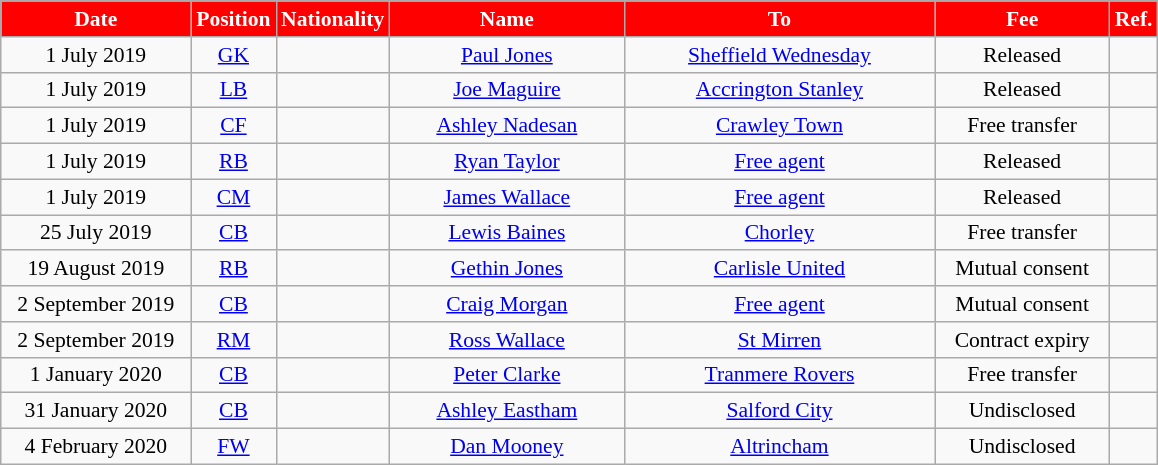<table class="wikitable"  style="text-align:center; font-size:90%; ">
<tr>
<th style="background:#FF0000; color:#FFFFFF; width:120px;">Date</th>
<th style="background:#FF0000; color:#FFFFFF; width:50px;">Position</th>
<th style="background:#FF0000; color:#FFFFFF; width:50px;">Nationality</th>
<th style="background:#FF0000; color:#FFFFFF; width:150px;">Name</th>
<th style="background:#FF0000; color:#FFFFFF; width:200px;">To</th>
<th style="background:#FF0000; color:#FFFFFF; width:110px;">Fee</th>
<th style="background:#FF0000; color:#FFFFFF; width:25px;">Ref.</th>
</tr>
<tr>
<td>1 July 2019</td>
<td><a href='#'>GK</a></td>
<td></td>
<td><a href='#'>Paul Jones</a></td>
<td> <a href='#'>Sheffield Wednesday</a></td>
<td>Released</td>
<td></td>
</tr>
<tr>
<td>1 July 2019</td>
<td><a href='#'>LB</a></td>
<td></td>
<td><a href='#'>Joe Maguire</a></td>
<td> <a href='#'>Accrington Stanley</a></td>
<td>Released</td>
<td></td>
</tr>
<tr>
<td>1 July 2019</td>
<td><a href='#'>CF</a></td>
<td></td>
<td><a href='#'>Ashley Nadesan</a></td>
<td> <a href='#'>Crawley Town</a></td>
<td>Free transfer</td>
<td></td>
</tr>
<tr>
<td>1 July 2019</td>
<td><a href='#'>RB</a></td>
<td></td>
<td><a href='#'>Ryan Taylor</a></td>
<td> <a href='#'>Free agent</a></td>
<td>Released</td>
<td></td>
</tr>
<tr>
<td>1 July 2019</td>
<td><a href='#'>CM</a></td>
<td></td>
<td><a href='#'>James Wallace</a></td>
<td> <a href='#'>Free agent</a></td>
<td>Released</td>
<td></td>
</tr>
<tr>
<td>25 July 2019</td>
<td><a href='#'>CB</a></td>
<td></td>
<td><a href='#'>Lewis Baines</a></td>
<td> <a href='#'>Chorley</a></td>
<td>Free transfer</td>
<td></td>
</tr>
<tr>
<td>19 August 2019</td>
<td><a href='#'>RB</a></td>
<td></td>
<td><a href='#'>Gethin Jones</a></td>
<td> <a href='#'>Carlisle United</a></td>
<td>Mutual consent</td>
<td></td>
</tr>
<tr>
<td>2 September 2019</td>
<td><a href='#'>CB</a></td>
<td></td>
<td><a href='#'>Craig Morgan</a></td>
<td> <a href='#'>Free agent</a></td>
<td>Mutual consent</td>
<td></td>
</tr>
<tr>
<td>2 September 2019</td>
<td><a href='#'>RM</a></td>
<td></td>
<td><a href='#'>Ross Wallace</a></td>
<td> <a href='#'>St Mirren</a></td>
<td>Contract expiry</td>
<td></td>
</tr>
<tr>
<td>1 January 2020</td>
<td><a href='#'>CB</a></td>
<td></td>
<td><a href='#'>Peter Clarke</a></td>
<td> <a href='#'>Tranmere Rovers</a></td>
<td>Free transfer</td>
<td></td>
</tr>
<tr>
<td>31 January 2020</td>
<td><a href='#'>CB</a></td>
<td></td>
<td><a href='#'>Ashley Eastham</a></td>
<td> <a href='#'>Salford City</a></td>
<td>Undisclosed</td>
<td></td>
</tr>
<tr>
<td>4 February 2020</td>
<td><a href='#'>FW</a></td>
<td></td>
<td><a href='#'>Dan Mooney</a></td>
<td> <a href='#'>Altrincham</a></td>
<td>Undisclosed</td>
<td></td>
</tr>
</table>
